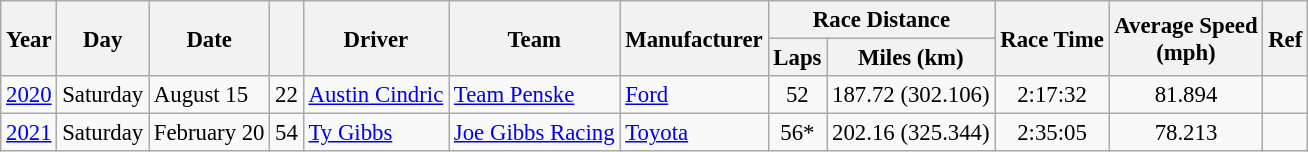<table class="wikitable" style="font-size: 95%;">
<tr>
<th rowspan="2">Year</th>
<th rowspan="2">Day</th>
<th rowspan="2">Date</th>
<th rowspan="2"></th>
<th rowspan="2">Driver</th>
<th rowspan="2">Team</th>
<th rowspan="2">Manufacturer</th>
<th colspan="2">Race Distance</th>
<th rowspan="2">Race Time</th>
<th rowspan="2">Average Speed<br>(mph)</th>
<th rowspan="2">Ref</th>
</tr>
<tr>
<th>Laps</th>
<th>Miles (km)</th>
</tr>
<tr>
<td><a href='#'>2020</a></td>
<td>Saturday</td>
<td>August 15</td>
<td align="center">22</td>
<td><a href='#'>Austin Cindric</a></td>
<td><a href='#'>Team Penske</a></td>
<td><a href='#'>Ford</a></td>
<td align=center>52</td>
<td align=center>187.72 (302.106)</td>
<td align=center>2:17:32</td>
<td align=center>81.894</td>
<td align=center></td>
</tr>
<tr>
<td><a href='#'>2021</a></td>
<td>Saturday</td>
<td>February 20</td>
<td align="center">54</td>
<td><a href='#'>Ty Gibbs</a></td>
<td><a href='#'>Joe Gibbs Racing</a></td>
<td><a href='#'>Toyota</a></td>
<td align=center>56*</td>
<td align=center>202.16 (325.344)</td>
<td align=center>2:35:05</td>
<td align=center>78.213</td>
<td align=center></td>
</tr>
</table>
